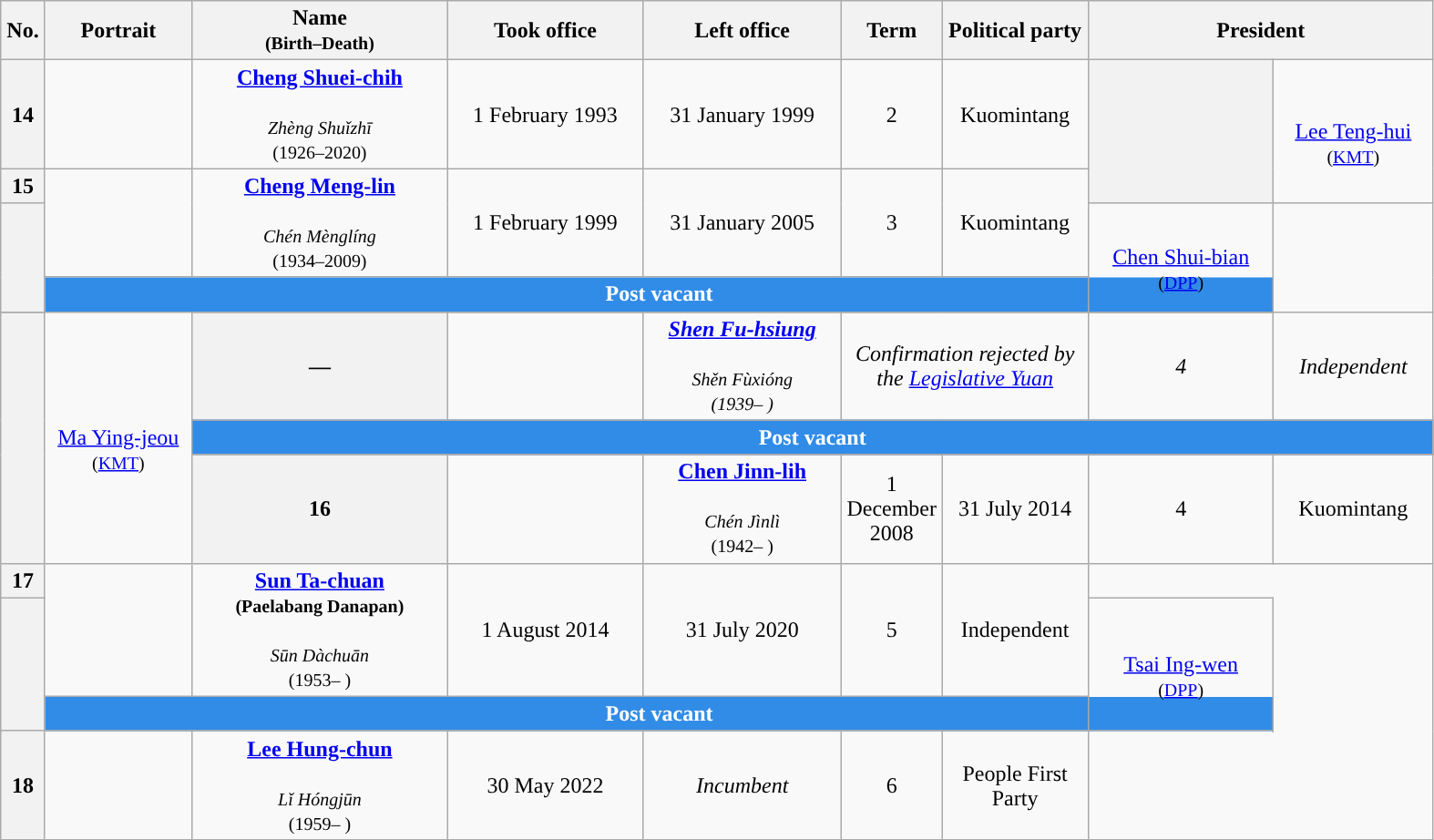<table class="wikitable"  style="text-align:center"  width="83%">
<tr>
<th style="width:25px;">No.</th>
<th style="width:100px;">Portrait</th>
<th width=180px>Name<br><small>(Birth–Death)</small></th>
<th>Took office</th>
<th>Left office</th>
<th style="width:25px;">Term</th>
<th style="width:100px;">Political party</th>
<th colspan=2 width="width:200px">President</th>
</tr>
<tr ->
<th style="background:">14</th>
<td align=center></td>
<td align=center><strong><a href='#'>Cheng Shuei-chih</a></strong><br><br><small><em>Zhèng Shuǐzhī</em><br>(1926–2020)</small></td>
<td>1 February 1993</td>
<td>31 January 1999</td>
<td>2</td>
<td>Kuomintang</td>
<th rowspan=2 style="background:"></th>
<td rowspan=2><br><a href='#'>Lee Teng-hui</a><br><small>(<a href='#'>KMT</a>)</small></td>
</tr>
<tr ->
<th style="background:">15</th>
<td rowspan=2 align=center></td>
<td rowspan=2 align=center><strong><a href='#'>Cheng Meng-lin</a></strong><br><br><small><em>Chén Mènglíng</em><br>(1934–2009)</small></td>
<td rowspan=2>1 February 1999</td>
<td rowspan=2>31 January 2005</td>
<td rowspan=2>3</td>
<td rowspan=2>Kuomintang</td>
</tr>
<tr>
<th rowspan=2 style="background:"></th>
<td rowspan=2><br><a href='#'>Chen Shui-bian</a><br><small>(<a href='#'>DPP</a>)</small><br></td>
</tr>
<tr ->
<th rowspan=2 colspan=7 style="background:#318CE7; color:white;">Post vacant</th>
</tr>
<tr ->
</tr>
<tr>
<th rowspan=5 style="background:"></th>
<td rowspan=5><br><a href='#'>Ma Ying-jeou</a><br><small>(<a href='#'>KMT</a>)</small></td>
</tr>
<tr ->
<th style="background:">—</th>
<td align=center></td>
<td align=center><strong><em><a href='#'>Shen Fu-hsiung</a></em></strong><br><em></em><br><small><em>Shěn Fùxióng</em><br><em>(1939– )</em></small></td>
<td colspan=2><em>Confirmation rejected by the <a href='#'>Legislative Yuan</a></em></td>
<td><em>4</em></td>
<td><em>Independent</em></td>
</tr>
<tr>
<th colspan=7 style="background:#318CE7; color:white;">Post vacant</th>
</tr>
<tr ->
</tr>
<tr ->
<th style="background:">16</th>
<td align=center></td>
<td align=center><strong><a href='#'>Chen Jinn-lih</a></strong><br><br><small><em>Chén Jìnlì</em><br>(1942– )</small></td>
<td>1 December 2008</td>
<td>31 July 2014</td>
<td>4</td>
<td>Kuomintang</td>
</tr>
<tr ->
<th style="background:">17</th>
<td rowspan=2 align=center></td>
<td rowspan=2 align=center><strong><a href='#'>Sun Ta-chuan</a><br><small>(Paelabang Danapan)</small></strong><br><br><small><em>Sūn Dàchuān</em><br>(1953– )</small></td>
<td rowspan=2>1 August 2014</td>
<td rowspan=2>31 July 2020</td>
<td rowspan=2>5</td>
<td rowspan=2>Independent</td>
</tr>
<tr>
<th rowspan=3 style="background:"></th>
<td rowspan=3><br><a href='#'>Tsai Ing-wen</a><br><small>(<a href='#'>DPP</a>)</small></td>
</tr>
<tr ->
<th colspan=7 style="background:#318CE7; color:white;">Post vacant</th>
</tr>
<tr ->
</tr>
<tr ->
<th style="background:">18</th>
<td align=center></td>
<td align=center><strong><a href='#'>Lee Hung-chun</a></strong><br><br><small><em>Lǐ Hóngjūn</em><br>(1959– )</small></td>
<td>30 May 2022</td>
<td><em>Incumbent</em></td>
<td>6</td>
<td>People First Party</td>
</tr>
</table>
